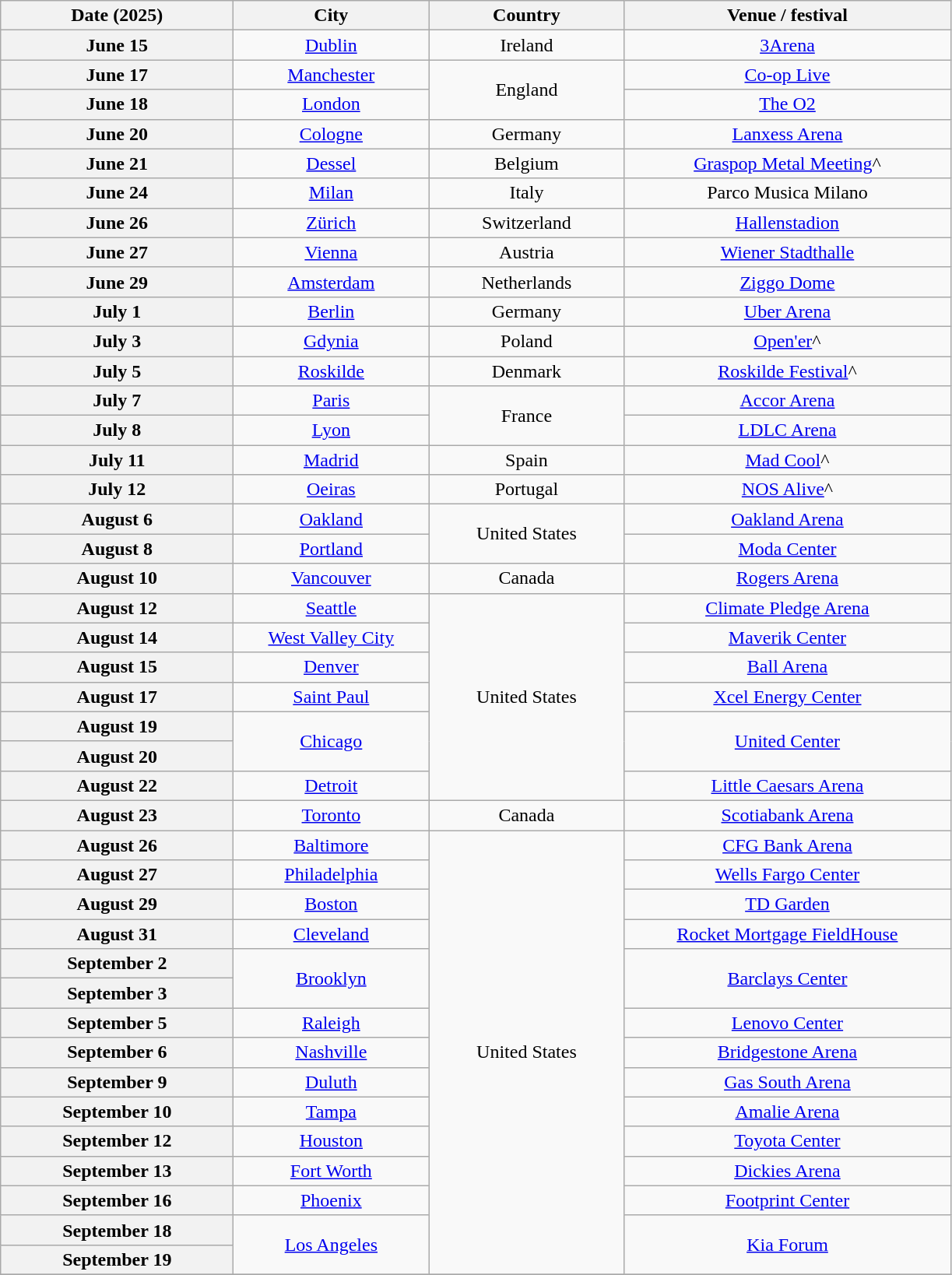<table class="wikitable plainrowheaders" style="text-align:center;">
<tr>
<th scope="col" style="width:12em;">Date (2025)</th>
<th scope="col" style="width:10em;">City</th>
<th scope="col" style="width:10em;">Country</th>
<th scope="col" style="width:17em;">Venue / festival</th>
</tr>
<tr>
<th scope="row" style="text-align:center;">June 15</th>
<td><a href='#'>Dublin</a></td>
<td>Ireland</td>
<td><a href='#'>3Arena</a></td>
</tr>
<tr>
<th scope="row" style="text-align:center;">June 17</th>
<td><a href='#'>Manchester</a></td>
<td rowspan="2">England</td>
<td><a href='#'>Co-op Live</a></td>
</tr>
<tr>
<th scope="row" style="text-align:center;">June 18</th>
<td><a href='#'>London</a></td>
<td><a href='#'>The O2</a></td>
</tr>
<tr>
<th scope="row" style="text-align:center;">June 20</th>
<td><a href='#'>Cologne</a></td>
<td>Germany</td>
<td><a href='#'>Lanxess Arena</a></td>
</tr>
<tr>
<th scope="row" style="text-align:center;">June 21</th>
<td><a href='#'>Dessel</a></td>
<td>Belgium</td>
<td><a href='#'>Graspop Metal Meeting</a>^</td>
</tr>
<tr>
<th scope="row" style="text-align:center;">June 24</th>
<td><a href='#'>Milan</a></td>
<td>Italy</td>
<td>Parco Musica Milano</td>
</tr>
<tr>
<th scope="row" style="text-align:center;">June 26</th>
<td><a href='#'>Zürich</a></td>
<td>Switzerland</td>
<td><a href='#'>Hallenstadion</a></td>
</tr>
<tr>
<th scope="row" style="text-align:center;">June 27</th>
<td><a href='#'>Vienna</a></td>
<td>Austria</td>
<td><a href='#'>Wiener Stadthalle</a></td>
</tr>
<tr>
<th scope="row" style="text-align:center;">June 29</th>
<td><a href='#'>Amsterdam</a></td>
<td>Netherlands</td>
<td><a href='#'>Ziggo Dome</a></td>
</tr>
<tr>
<th scope="row" style="text-align:center;">July 1</th>
<td><a href='#'>Berlin</a></td>
<td>Germany</td>
<td><a href='#'>Uber Arena</a></td>
</tr>
<tr>
<th scope="row" style="text-align:center;">July 3</th>
<td><a href='#'>Gdynia</a></td>
<td>Poland</td>
<td><a href='#'>Open'er</a>^</td>
</tr>
<tr>
<th scope="row" style="text-align:center;">July 5</th>
<td><a href='#'>Roskilde</a></td>
<td>Denmark</td>
<td><a href='#'>Roskilde Festival</a>^</td>
</tr>
<tr>
<th scope="row" style="text-align:center;">July 7</th>
<td><a href='#'>Paris</a></td>
<td rowspan="2">France</td>
<td><a href='#'>Accor Arena</a></td>
</tr>
<tr>
<th scope="row" style="text-align:center;">July 8</th>
<td><a href='#'>Lyon</a></td>
<td><a href='#'>LDLC Arena</a></td>
</tr>
<tr>
<th scope="row" style="text-align:center;">July 11</th>
<td><a href='#'>Madrid</a></td>
<td>Spain</td>
<td><a href='#'>Mad Cool</a>^</td>
</tr>
<tr>
<th scope="row" style="text-align:center;">July 12</th>
<td><a href='#'>Oeiras</a></td>
<td>Portugal</td>
<td><a href='#'>NOS Alive</a>^</td>
</tr>
<tr>
<th scope="row" style="text-align:center;">August 6</th>
<td><a href='#'>Oakland</a></td>
<td rowspan="2">United States</td>
<td><a href='#'>Oakland Arena</a></td>
</tr>
<tr>
<th scope="row" style="text-align:center;">August 8</th>
<td><a href='#'>Portland</a></td>
<td><a href='#'>Moda Center</a></td>
</tr>
<tr>
<th scope="row" style="text-align:center;">August 10</th>
<td><a href='#'>Vancouver</a></td>
<td>Canada</td>
<td><a href='#'>Rogers Arena</a></td>
</tr>
<tr>
<th scope="row" style="text-align:center;">August 12</th>
<td><a href='#'>Seattle</a></td>
<td rowspan="7">United States</td>
<td><a href='#'>Climate Pledge Arena</a></td>
</tr>
<tr>
<th scope="row" style="text-align:center;">August 14</th>
<td><a href='#'>West Valley City</a></td>
<td><a href='#'>Maverik Center</a></td>
</tr>
<tr>
<th scope="row" style="text-align:center;">August 15</th>
<td><a href='#'>Denver</a></td>
<td><a href='#'>Ball Arena</a></td>
</tr>
<tr>
<th scope="row" style="text-align:center;">August 17</th>
<td><a href='#'>Saint Paul</a></td>
<td><a href='#'>Xcel Energy Center</a></td>
</tr>
<tr>
<th scope="row" style="text-align:center;">August 19</th>
<td rowspan="2"><a href='#'>Chicago</a></td>
<td rowspan="2"><a href='#'>United Center</a></td>
</tr>
<tr>
<th scope="row" style="text-align:center;">August 20</th>
</tr>
<tr>
<th scope="row" style="text-align:center;">August 22</th>
<td><a href='#'>Detroit</a></td>
<td><a href='#'>Little Caesars Arena</a></td>
</tr>
<tr>
<th scope="row" style="text-align:center;">August 23</th>
<td><a href='#'>Toronto</a></td>
<td>Canada</td>
<td><a href='#'>Scotiabank Arena</a></td>
</tr>
<tr>
<th scope="row" style="text-align:center;">August 26</th>
<td><a href='#'>Baltimore</a></td>
<td rowspan="15">United States</td>
<td><a href='#'>CFG Bank Arena</a></td>
</tr>
<tr>
<th scope="row" style="text-align:center;">August 27</th>
<td><a href='#'>Philadelphia</a></td>
<td><a href='#'>Wells Fargo Center</a></td>
</tr>
<tr>
<th scope="row" style="text-align:center;">August 29</th>
<td><a href='#'>Boston</a></td>
<td><a href='#'>TD Garden</a></td>
</tr>
<tr>
<th scope="row" style="text-align:center;">August 31</th>
<td><a href='#'>Cleveland</a></td>
<td><a href='#'>Rocket Mortgage FieldHouse</a></td>
</tr>
<tr>
<th scope="row" style="text-align:center;">September 2</th>
<td rowspan="2"><a href='#'>Brooklyn</a></td>
<td rowspan="2"><a href='#'>Barclays Center</a></td>
</tr>
<tr>
<th scope="row" style="text-align:center;">September 3</th>
</tr>
<tr>
<th scope="row" style="text-align:center;">September 5</th>
<td><a href='#'>Raleigh</a></td>
<td><a href='#'>Lenovo Center</a></td>
</tr>
<tr>
<th scope="row" style="text-align:center;">September 6</th>
<td><a href='#'>Nashville</a></td>
<td><a href='#'>Bridgestone Arena</a></td>
</tr>
<tr>
<th scope="row" style="text-align:center;">September 9</th>
<td><a href='#'>Duluth</a></td>
<td><a href='#'>Gas South Arena</a></td>
</tr>
<tr>
<th scope="row" style="text-align:center;">September 10</th>
<td><a href='#'>Tampa</a></td>
<td><a href='#'>Amalie Arena</a></td>
</tr>
<tr>
<th scope="row" style="text-align:center;">September 12</th>
<td><a href='#'>Houston</a></td>
<td><a href='#'>Toyota Center</a></td>
</tr>
<tr>
<th scope="row" style="text-align:center;">September 13</th>
<td><a href='#'>Fort Worth</a></td>
<td><a href='#'>Dickies Arena</a></td>
</tr>
<tr>
<th scope="row" style="text-align:center;">September 16</th>
<td><a href='#'>Phoenix</a></td>
<td><a href='#'>Footprint Center</a></td>
</tr>
<tr>
<th scope="row" style="text-align:center;">September 18</th>
<td rowspan="2"><a href='#'>Los Angeles</a></td>
<td rowspan="2"><a href='#'>Kia Forum</a></td>
</tr>
<tr>
<th scope="row" style="text-align:center;">September 19</th>
</tr>
<tr>
</tr>
</table>
